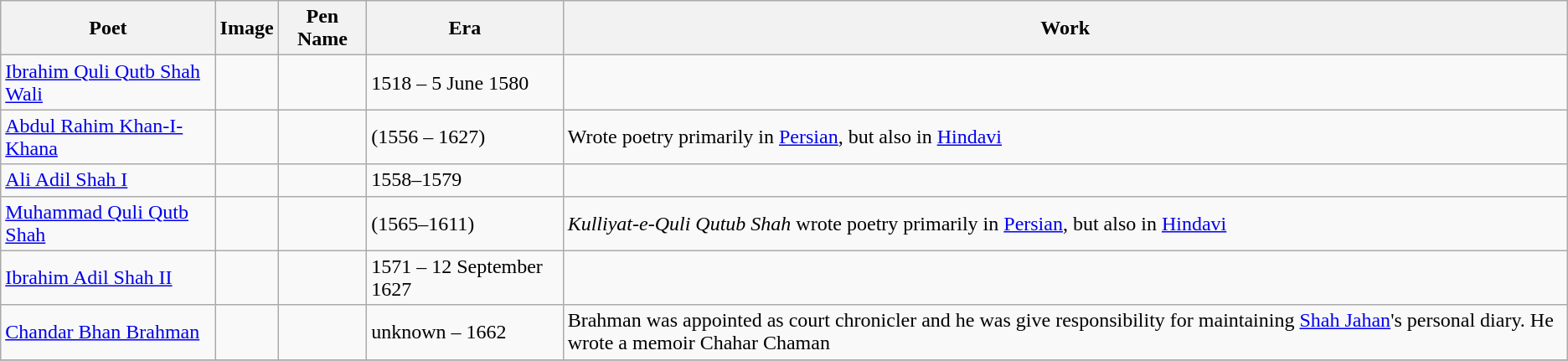<table class="wikitable">
<tr>
<th>Poet</th>
<th>Image</th>
<th>Pen Name</th>
<th>Era</th>
<th>Work</th>
</tr>
<tr>
<td><a href='#'>Ibrahim Quli Qutb Shah Wali</a></td>
<td></td>
<td></td>
<td>1518 – 5 June 1580</td>
<td></td>
</tr>
<tr>
<td><a href='#'>Abdul Rahim Khan-I-Khana</a></td>
<td></td>
<td></td>
<td>(1556 – 1627)</td>
<td>Wrote poetry primarily in <a href='#'>Persian</a>, but also in <a href='#'>Hindavi</a></td>
</tr>
<tr>
<td><a href='#'>Ali Adil Shah I</a></td>
<td></td>
<td></td>
<td>1558–1579</td>
<td></td>
</tr>
<tr>
<td><a href='#'>Muhammad Quli Qutb Shah</a></td>
<td></td>
<td></td>
<td>(1565–1611)</td>
<td><em>Kulliyat-e-Quli Qutub Shah</em> wrote poetry primarily in <a href='#'>Persian</a>, but also in <a href='#'>Hindavi</a></td>
</tr>
<tr>
<td><a href='#'>Ibrahim Adil Shah II</a></td>
<td></td>
<td></td>
<td>1571 – 12 September 1627</td>
<td></td>
</tr>
<tr>
<td><a href='#'>Chandar Bhan Brahman</a></td>
<td></td>
<td></td>
<td>unknown – 1662</td>
<td>Brahman was appointed as court chronicler and he was give responsibility for maintaining <a href='#'>Shah Jahan</a>'s personal diary. He wrote a memoir Chahar Chaman</td>
</tr>
<tr>
</tr>
</table>
